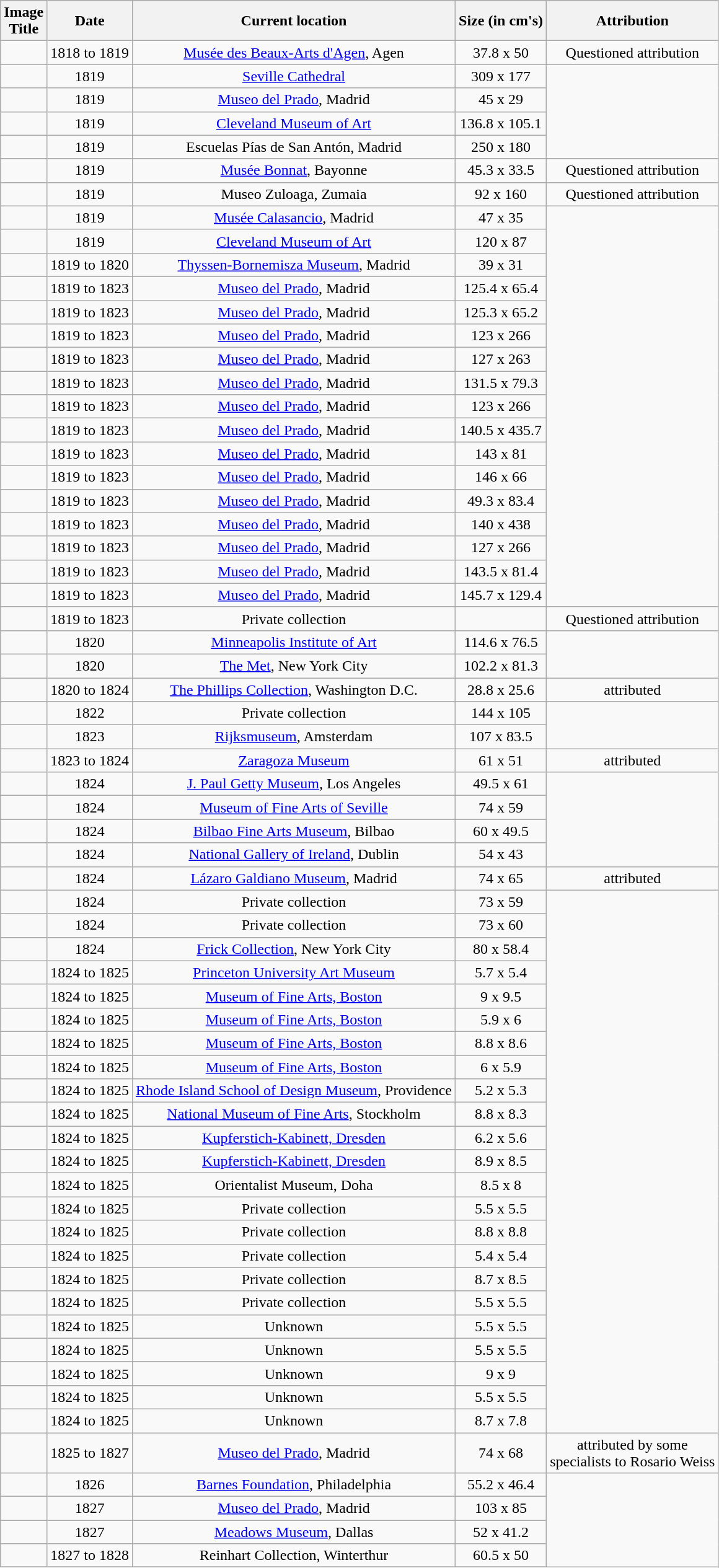<table class="wikitable sortable" style="text-align: center">
<tr>
<th>Image<br>Title</th>
<th>Date</th>
<th>Current location</th>
<th>Size (in cm's)</th>
<th>Attribution</th>
</tr>
<tr>
<td></td>
<td>1818 to 1819</td>
<td><a href='#'>Musée des Beaux-Arts d'Agen</a>, Agen</td>
<td>37.8 x 50</td>
<td>Questioned attribution</td>
</tr>
<tr>
<td></td>
<td>1819</td>
<td><a href='#'>Seville Cathedral</a></td>
<td>309 x 177</td>
</tr>
<tr>
<td></td>
<td>1819</td>
<td><a href='#'>Museo del Prado</a>, Madrid</td>
<td>45 x 29</td>
</tr>
<tr>
<td></td>
<td>1819</td>
<td><a href='#'>Cleveland Museum of Art</a></td>
<td>136.8 x 105.1</td>
</tr>
<tr>
<td></td>
<td>1819</td>
<td>Escuelas Pías de San Antón, Madrid</td>
<td>250 x 180</td>
</tr>
<tr>
<td></td>
<td>1819</td>
<td><a href='#'>Musée Bonnat</a>, Bayonne</td>
<td>45.3 x 33.5</td>
<td>Questioned attribution</td>
</tr>
<tr>
<td></td>
<td>1819</td>
<td>Museo Zuloaga, Zumaia</td>
<td>92 x 160</td>
<td>Questioned attribution</td>
</tr>
<tr>
<td></td>
<td>1819</td>
<td><a href='#'>Musée Calasancio</a>, Madrid</td>
<td>47 x 35</td>
</tr>
<tr>
<td></td>
<td>1819</td>
<td><a href='#'>Cleveland Museum of Art</a></td>
<td>120 x 87</td>
</tr>
<tr>
<td></td>
<td>1819 to 1820</td>
<td><a href='#'>Thyssen-Bornemisza Museum</a>, Madrid</td>
<td>39 x 31</td>
</tr>
<tr>
<td></td>
<td>1819 to 1823</td>
<td><a href='#'>Museo del Prado</a>, Madrid</td>
<td>125.4 x 65.4</td>
</tr>
<tr>
<td></td>
<td>1819 to 1823</td>
<td><a href='#'>Museo del Prado</a>, Madrid</td>
<td>125.3 x 65.2</td>
</tr>
<tr>
<td></td>
<td>1819 to 1823</td>
<td><a href='#'>Museo del Prado</a>, Madrid</td>
<td>123 x 266</td>
</tr>
<tr>
<td></td>
<td>1819 to 1823</td>
<td><a href='#'>Museo del Prado</a>, Madrid</td>
<td>127 x 263</td>
</tr>
<tr>
<td></td>
<td>1819 to 1823</td>
<td><a href='#'>Museo del Prado</a>, Madrid</td>
<td>131.5 x 79.3</td>
</tr>
<tr>
<td></td>
<td>1819 to 1823</td>
<td><a href='#'>Museo del Prado</a>, Madrid</td>
<td>123 x 266</td>
</tr>
<tr>
<td></td>
<td>1819 to 1823</td>
<td><a href='#'>Museo del Prado</a>, Madrid</td>
<td>140.5 x 435.7</td>
</tr>
<tr>
<td></td>
<td>1819 to 1823</td>
<td><a href='#'>Museo del Prado</a>, Madrid</td>
<td>143 x 81</td>
</tr>
<tr>
<td></td>
<td>1819 to 1823</td>
<td><a href='#'>Museo del Prado</a>, Madrid</td>
<td>146 x 66</td>
</tr>
<tr>
<td></td>
<td>1819 to 1823</td>
<td><a href='#'>Museo del Prado</a>, Madrid</td>
<td>49.3 x 83.4</td>
</tr>
<tr>
<td></td>
<td>1819 to 1823</td>
<td><a href='#'>Museo del Prado</a>, Madrid</td>
<td>140 x 438</td>
</tr>
<tr>
<td></td>
<td>1819 to 1823</td>
<td><a href='#'>Museo del Prado</a>, Madrid</td>
<td>127 x 266</td>
</tr>
<tr>
<td></td>
<td>1819 to 1823</td>
<td><a href='#'>Museo del Prado</a>, Madrid</td>
<td>143.5 x 81.4</td>
</tr>
<tr>
<td></td>
<td>1819 to 1823</td>
<td><a href='#'>Museo del Prado</a>, Madrid</td>
<td>145.7 x 129.4</td>
</tr>
<tr>
<td></td>
<td>1819 to 1823</td>
<td>Private collection</td>
<td></td>
<td>Questioned attribution</td>
</tr>
<tr>
<td></td>
<td>1820</td>
<td><a href='#'>Minneapolis Institute of Art</a></td>
<td>114.6 x 76.5</td>
</tr>
<tr>
<td></td>
<td>1820</td>
<td><a href='#'>The Met</a>, New York City</td>
<td>102.2 x 81.3</td>
</tr>
<tr>
<td></td>
<td>1820 to 1824</td>
<td><a href='#'>The Phillips Collection</a>, Washington D.C.</td>
<td>28.8 x 25.6</td>
<td>attributed</td>
</tr>
<tr>
<td></td>
<td>1822</td>
<td>Private collection</td>
<td>144 x 105</td>
</tr>
<tr>
<td></td>
<td>1823</td>
<td><a href='#'>Rijksmuseum</a>, Amsterdam</td>
<td>107 x 83.5</td>
</tr>
<tr>
<td></td>
<td>1823 to 1824</td>
<td><a href='#'>Zaragoza Museum</a></td>
<td>61 x 51</td>
<td>attributed</td>
</tr>
<tr>
<td></td>
<td>1824</td>
<td><a href='#'>J. Paul Getty Museum</a>, Los Angeles</td>
<td>49.5 x 61</td>
</tr>
<tr>
<td></td>
<td>1824</td>
<td><a href='#'>Museum of Fine Arts of Seville</a></td>
<td>74 x 59</td>
</tr>
<tr>
<td></td>
<td>1824</td>
<td><a href='#'>Bilbao Fine Arts Museum</a>, Bilbao</td>
<td>60 x 49.5</td>
</tr>
<tr>
<td></td>
<td>1824</td>
<td><a href='#'>National Gallery of Ireland</a>, Dublin</td>
<td>54 x 43</td>
</tr>
<tr>
<td></td>
<td>1824</td>
<td><a href='#'>Lázaro Galdiano Museum</a>, Madrid</td>
<td>74 x 65</td>
<td>attributed</td>
</tr>
<tr>
<td></td>
<td>1824</td>
<td>Private collection</td>
<td>73 x 59</td>
</tr>
<tr>
<td></td>
<td>1824</td>
<td>Private collection</td>
<td>73 x 60</td>
</tr>
<tr>
<td></td>
<td>1824</td>
<td><a href='#'>Frick Collection</a>, New York City</td>
<td>80 x 58.4</td>
</tr>
<tr>
<td></td>
<td>1824 to 1825</td>
<td><a href='#'>Princeton University Art Museum</a></td>
<td>5.7 x 5.4</td>
</tr>
<tr>
<td></td>
<td>1824 to 1825</td>
<td><a href='#'>Museum of Fine Arts, Boston</a></td>
<td>9 x 9.5</td>
</tr>
<tr>
<td></td>
<td>1824 to 1825</td>
<td><a href='#'>Museum of Fine Arts, Boston</a></td>
<td>5.9 x 6</td>
</tr>
<tr>
<td></td>
<td>1824 to 1825</td>
<td><a href='#'>Museum of Fine Arts, Boston</a></td>
<td>8.8 x 8.6</td>
</tr>
<tr>
<td></td>
<td>1824 to 1825</td>
<td><a href='#'>Museum of Fine Arts, Boston</a></td>
<td>6 x 5.9</td>
</tr>
<tr>
<td></td>
<td>1824 to 1825</td>
<td><a href='#'>Rhode Island School of Design Museum</a>, Providence</td>
<td>5.2 x 5.3</td>
</tr>
<tr>
<td></td>
<td>1824 to 1825</td>
<td><a href='#'>National Museum of Fine Arts</a>, Stockholm</td>
<td>8.8 x 8.3</td>
</tr>
<tr>
<td></td>
<td>1824 to 1825</td>
<td><a href='#'>Kupferstich-Kabinett, Dresden</a></td>
<td>6.2 x 5.6</td>
</tr>
<tr>
<td></td>
<td>1824 to 1825</td>
<td><a href='#'>Kupferstich-Kabinett, Dresden</a></td>
<td>8.9 x 8.5</td>
</tr>
<tr>
<td></td>
<td>1824 to 1825</td>
<td>Orientalist Museum, Doha</td>
<td>8.5 x 8</td>
</tr>
<tr>
<td></td>
<td>1824 to 1825</td>
<td>Private collection</td>
<td>5.5 x 5.5</td>
</tr>
<tr>
<td></td>
<td>1824 to 1825</td>
<td>Private collection</td>
<td>8.8 x 8.8</td>
</tr>
<tr>
<td></td>
<td>1824 to 1825</td>
<td>Private collection</td>
<td>5.4 x 5.4</td>
</tr>
<tr>
<td></td>
<td>1824 to 1825</td>
<td>Private collection</td>
<td>8.7 x 8.5</td>
</tr>
<tr>
<td></td>
<td>1824 to 1825</td>
<td>Private collection</td>
<td>5.5 x 5.5</td>
</tr>
<tr>
<td></td>
<td>1824 to 1825</td>
<td>Unknown</td>
<td>5.5 x 5.5</td>
</tr>
<tr>
<td></td>
<td>1824 to 1825</td>
<td>Unknown</td>
<td>5.5 x 5.5</td>
</tr>
<tr>
<td></td>
<td>1824 to 1825</td>
<td>Unknown</td>
<td>9 x 9</td>
</tr>
<tr>
<td></td>
<td>1824 to 1825</td>
<td>Unknown</td>
<td>5.5 x 5.5</td>
</tr>
<tr>
<td></td>
<td>1824 to 1825</td>
<td>Unknown</td>
<td>8.7 x 7.8</td>
</tr>
<tr>
<td></td>
<td>1825 to 1827</td>
<td><a href='#'>Museo del Prado</a>, Madrid</td>
<td>74 x 68</td>
<td>attributed by some<br>specialists to 
Rosario Weiss</td>
</tr>
<tr>
<td></td>
<td>1826</td>
<td><a href='#'>Barnes Foundation</a>, Philadelphia</td>
<td>55.2 x 46.4</td>
</tr>
<tr>
<td></td>
<td>1827</td>
<td><a href='#'>Museo del Prado</a>, Madrid</td>
<td>103 x 85</td>
</tr>
<tr>
<td></td>
<td>1827</td>
<td><a href='#'>Meadows Museum</a>, Dallas</td>
<td>52 x 41.2</td>
</tr>
<tr>
<td></td>
<td>1827 to 1828</td>
<td>Reinhart Collection, Winterthur</td>
<td>60.5 x 50</td>
</tr>
<tr>
</tr>
</table>
